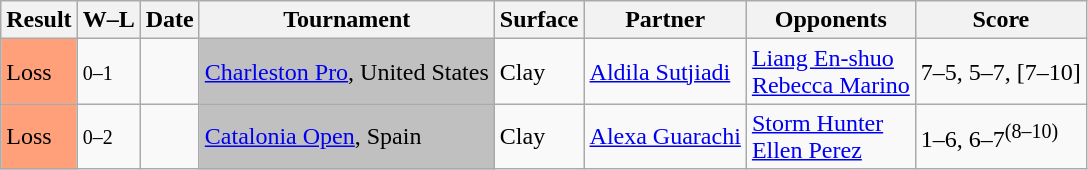<table class="sortable wikitable">
<tr>
<th>Result</th>
<th class="unsortable">W–L</th>
<th>Date</th>
<th>Tournament</th>
<th>Surface</th>
<th>Partner</th>
<th>Opponents</th>
<th class="unsortable">Score</th>
</tr>
<tr>
<td style="background:#ffa07a;">Loss</td>
<td><small>0–1</small></td>
<td><a href='#'></a></td>
<td bgcolor=silver><a href='#'>Charleston Pro</a>, United States</td>
<td>Clay</td>
<td> <a href='#'>Aldila Sutjiadi</a></td>
<td> <a href='#'>Liang En-shuo</a> <br>  <a href='#'>Rebecca Marino</a></td>
<td>7–5, 5–7, [7–10]</td>
</tr>
<tr>
<td style="background:#ffa07a;">Loss</td>
<td><small>0–2</small></td>
<td><a href='#'></a></td>
<td style="background:silver;"><a href='#'>Catalonia Open</a>, Spain</td>
<td>Clay</td>
<td> <a href='#'>Alexa Guarachi</a></td>
<td> <a href='#'>Storm Hunter</a> <br>  <a href='#'>Ellen Perez</a></td>
<td>1–6, 6–7<sup>(8–10)</sup></td>
</tr>
</table>
